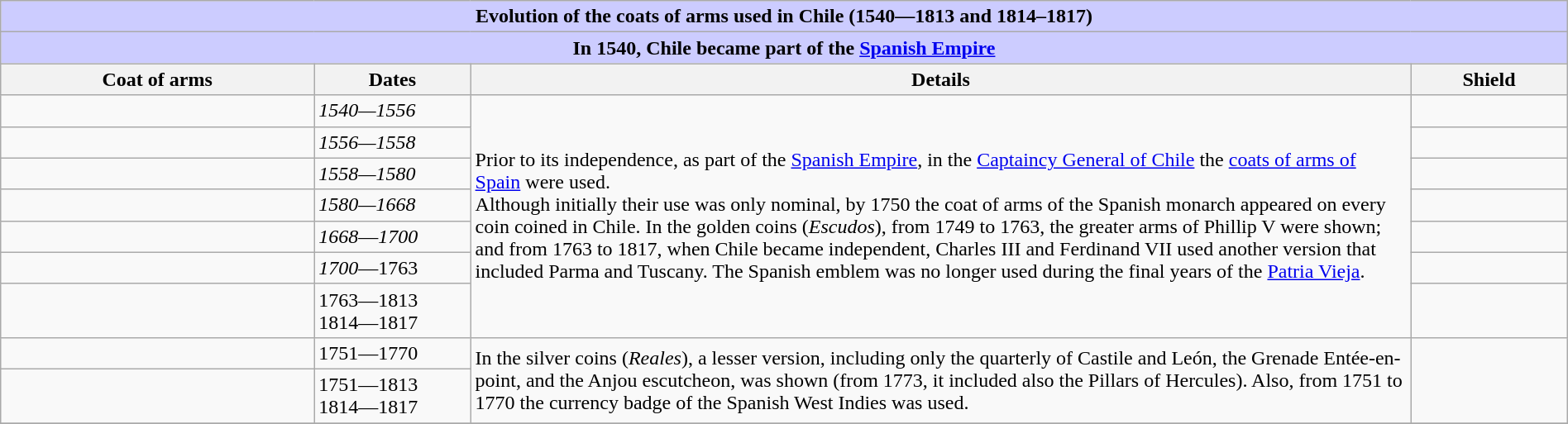<table class="wikitable mw-collapsible autocollapse" style="width:100%;">
<tr>
<td colspan="4"  style="background:#ccf;text-align:center"><strong>Evolution of the coats of arms used in Chile (1540—1813 and 1814–1817)</strong></td>
</tr>
<tr>
<td colspan="4"  style="background:#ccf;text-align:center"><strong>In 1540, Chile became part of the <a href='#'>Spanish Empire</a></strong></td>
</tr>
<tr>
<th style="width:20%;">Coat of arms</th>
<th style="width:10%;">Dates</th>
<th style="width:60%;">Details</th>
<th style="width:10%;">Shield</th>
</tr>
<tr>
<td style="text-align:center"></td>
<td><em>1540—1556</em></td>
<td rowspan="7">Prior to its independence, as part of the <a href='#'>Spanish Empire</a>, in the <a href='#'>Captaincy General of Chile</a> the <a href='#'>coats of arms of Spain</a> were used.<br>Although initially their use was only nominal, by 1750 the coat of arms of the Spanish monarch appeared on every coin coined in Chile. In the golden coins (<em>Escudos</em>), from 1749 to 1763, the greater arms of Phillip V were shown; and from 1763 to 1817, when Chile became independent, Charles III and Ferdinand VII used another version that included Parma and Tuscany. The Spanish emblem was no longer used during the final years of the <a href='#'>Patria Vieja</a>.</td>
<td style="text-align:center"></td>
</tr>
<tr>
<td style="text-align:center"></td>
<td><em>1556—1558</em></td>
<td style="text-align:center"></td>
</tr>
<tr>
<td style="text-align:center"></td>
<td><em>1558—1580</em></td>
<td style="text-align:center"></td>
</tr>
<tr>
<td style="text-align:center"></td>
<td><em>1580—1668</em></td>
<td style="text-align:center"></td>
</tr>
<tr>
<td style="text-align:center"></td>
<td><em>1668</em>—<em>1700</em></td>
<td style="text-align:center"></td>
</tr>
<tr>
<td style="text-align:center"></td>
<td><em>1700</em>—1763</td>
<td style="text-align:center"></td>
</tr>
<tr>
<td style="text-align:center"></td>
<td>1763—1813<br>1814—1817</td>
<td style="text-align:center"></td>
</tr>
<tr>
<td style="text-align:center"></td>
<td>1751—1770</td>
<td rowspan="2">In the silver coins (<em>Reales</em>), a lesser version, including only the quarterly of Castile and León, the Grenade Entée-en-point, and the Anjou escutcheon, was shown (from 1773, it included also the Pillars of Hercules). Also, from 1751 to 1770 the currency badge of the Spanish West Indies was used.</td>
<td rowspan="2" style="text-align:center"></td>
</tr>
<tr>
<td style="text-align:center"></td>
<td>1751—1813<br>1814—1817</td>
</tr>
<tr>
</tr>
</table>
